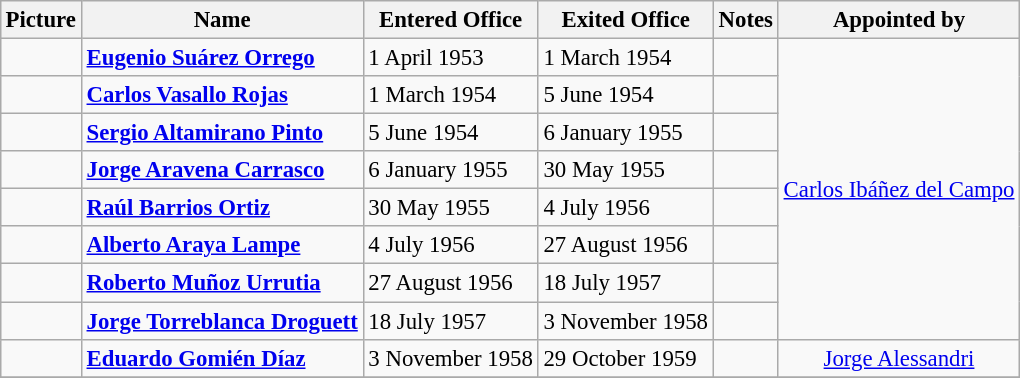<table class="wikitable" style="margin:1em auto; font-size:95%;">
<tr>
<th>Picture</th>
<th>Name</th>
<th>Entered Office</th>
<th>Exited Office</th>
<th>Notes</th>
<th>Appointed by</th>
</tr>
<tr>
<td></td>
<td><strong><a href='#'>Eugenio Suárez Orrego</a></strong></td>
<td>1 April 1953</td>
<td>1 March 1954</td>
<td></td>
<td rowspan=8 align=center><a href='#'>Carlos Ibáñez del Campo</a></td>
</tr>
<tr>
<td></td>
<td><strong><a href='#'>Carlos Vasallo Rojas</a></strong></td>
<td>1 March 1954</td>
<td>5 June 1954</td>
<td></td>
</tr>
<tr>
<td></td>
<td><strong><a href='#'>Sergio Altamirano Pinto</a></strong></td>
<td>5 June 1954</td>
<td>6 January 1955</td>
<td></td>
</tr>
<tr>
<td></td>
<td><strong><a href='#'>Jorge Aravena Carrasco</a></strong></td>
<td>6 January 1955</td>
<td>30 May 1955</td>
<td></td>
</tr>
<tr>
<td></td>
<td><strong><a href='#'>Raúl Barrios Ortiz</a></strong></td>
<td>30 May 1955</td>
<td>4 July 1956</td>
<td></td>
</tr>
<tr>
<td></td>
<td><strong><a href='#'>Alberto Araya Lampe</a></strong></td>
<td>4 July 1956</td>
<td>27 August 1956</td>
<td></td>
</tr>
<tr>
<td></td>
<td><strong><a href='#'>Roberto Muñoz Urrutia</a></strong></td>
<td>27 August 1956</td>
<td>18 July 1957</td>
<td></td>
</tr>
<tr>
<td></td>
<td><strong><a href='#'>Jorge Torreblanca Droguett</a></strong></td>
<td>18 July 1957</td>
<td>3 November 1958</td>
<td></td>
</tr>
<tr>
<td></td>
<td><strong><a href='#'>Eduardo Gomién Díaz</a></strong></td>
<td>3 November 1958</td>
<td>29 October 1959</td>
<td></td>
<td rowspan=1 align=center><a href='#'>Jorge Alessandri</a></td>
</tr>
<tr>
</tr>
</table>
